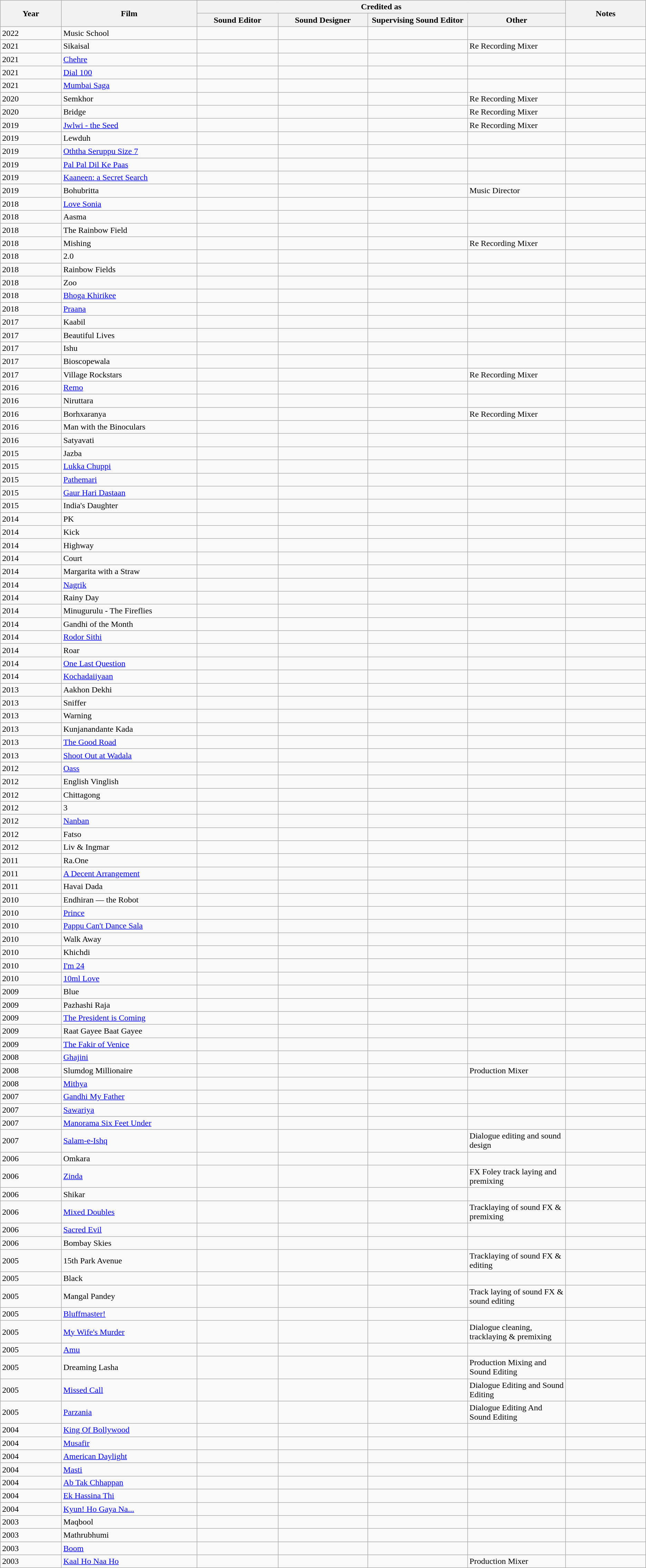<table class="wikitable sortable plainrowheaders">
<tr>
<th rowspan="2" width="3%" scope="col">Year</th>
<th rowspan="2" width="6%" scope="col">Film</th>
<th colspan="4" scope="col">Credited as</th>
<th rowspan="2" width="4%" scope="col" class="unsortable">Notes</th>
</tr>
<tr>
<th width="4%">Sound Editor</th>
<th width="4%">Sound Designer</th>
<th width="4%">Supervising Sound Editor</th>
<th width="4%">Other</th>
</tr>
<tr>
<td scope="row">2022</td>
<td>Music School</td>
<td></td>
<td></td>
<td></td>
<td></td>
<td></td>
</tr>
<tr>
<td scope="row">2021</td>
<td>Sikaisal</td>
<td></td>
<td></td>
<td></td>
<td>Re Recording Mixer</td>
<td></td>
</tr>
<tr>
<td scope="row">2021</td>
<td><a href='#'>Chehre</a></td>
<td></td>
<td></td>
<td></td>
<td></td>
<td></td>
</tr>
<tr>
<td>2021</td>
<td><a href='#'>Dial 100</a></td>
<td></td>
<td></td>
<td></td>
<td></td>
<td></td>
</tr>
<tr>
<td>2021</td>
<td><a href='#'>Mumbai Saga</a></td>
<td></td>
<td></td>
<td></td>
<td></td>
<td></td>
</tr>
<tr>
<td scope="row">2020</td>
<td>Semkhor</td>
<td></td>
<td></td>
<td></td>
<td>Re Recording Mixer</td>
<td></td>
</tr>
<tr>
<td>2020</td>
<td>Bridge</td>
<td></td>
<td></td>
<td></td>
<td>Re Recording Mixer</td>
<td></td>
</tr>
<tr>
<td>2019</td>
<td><a href='#'>Jwlwi - the Seed</a></td>
<td></td>
<td></td>
<td></td>
<td>Re Recording Mixer</td>
<td></td>
</tr>
<tr>
<td>2019</td>
<td>Lewduh</td>
<td></td>
<td></td>
<td></td>
<td></td>
<td></td>
</tr>
<tr>
<td>2019</td>
<td><a href='#'>Oththa Seruppu Size 7</a></td>
<td></td>
<td></td>
<td></td>
<td></td>
<td></td>
</tr>
<tr>
<td>2019</td>
<td><a href='#'>Pal Pal Dil Ke Paas</a></td>
<td></td>
<td></td>
<td></td>
<td></td>
<td></td>
</tr>
<tr>
<td>2019</td>
<td><a href='#'>Kaaneen: a Secret Search</a></td>
<td></td>
<td></td>
<td></td>
<td></td>
<td></td>
</tr>
<tr>
<td>2019</td>
<td>Bohubritta</td>
<td></td>
<td></td>
<td></td>
<td>Music Director</td>
<td></td>
</tr>
<tr>
<td>2018</td>
<td><a href='#'>Love Sonia</a></td>
<td></td>
<td></td>
<td></td>
<td></td>
<td></td>
</tr>
<tr>
<td>2018</td>
<td>Aasma</td>
<td></td>
<td></td>
<td></td>
<td></td>
<td></td>
</tr>
<tr>
<td>2018</td>
<td>The Rainbow Field</td>
<td></td>
<td></td>
<td></td>
<td></td>
<td></td>
</tr>
<tr>
<td>2018</td>
<td>Mishing</td>
<td></td>
<td></td>
<td></td>
<td>Re Recording Mixer</td>
<td></td>
</tr>
<tr>
<td>2018</td>
<td>2.0</td>
<td></td>
<td></td>
<td></td>
<td></td>
<td></td>
</tr>
<tr>
<td>2018</td>
<td>Rainbow Fields</td>
<td></td>
<td></td>
<td></td>
<td></td>
<td></td>
</tr>
<tr>
<td>2018</td>
<td>Zoo</td>
<td></td>
<td></td>
<td></td>
<td></td>
<td></td>
</tr>
<tr>
<td>2018</td>
<td><a href='#'>Bhoga Khirikee</a></td>
<td></td>
<td></td>
<td></td>
<td></td>
<td></td>
</tr>
<tr>
<td>2018</td>
<td><a href='#'>Praana</a></td>
<td></td>
<td></td>
<td></td>
<td></td>
<td></td>
</tr>
<tr>
<td>2017</td>
<td>Kaabil</td>
<td></td>
<td></td>
<td></td>
<td></td>
<td></td>
</tr>
<tr>
<td>2017</td>
<td>Beautiful Lives</td>
<td></td>
<td></td>
<td></td>
<td></td>
<td></td>
</tr>
<tr>
<td>2017</td>
<td>Ishu</td>
<td></td>
<td></td>
<td></td>
<td></td>
<td></td>
</tr>
<tr>
<td>2017</td>
<td>Bioscopewala</td>
<td></td>
<td></td>
<td></td>
<td></td>
<td></td>
</tr>
<tr>
<td>2017</td>
<td>Village Rockstars</td>
<td></td>
<td></td>
<td></td>
<td>Re Recording Mixer</td>
<td></td>
</tr>
<tr>
<td>2016</td>
<td><a href='#'>Remo</a></td>
<td></td>
<td></td>
<td></td>
<td></td>
<td></td>
</tr>
<tr>
<td>2016</td>
<td>Niruttara</td>
<td></td>
<td></td>
<td></td>
<td></td>
<td></td>
</tr>
<tr>
<td>2016</td>
<td>Borhxaranya</td>
<td></td>
<td></td>
<td></td>
<td>Re Recording Mixer</td>
<td></td>
</tr>
<tr>
<td>2016</td>
<td>Man with the Binoculars</td>
<td></td>
<td></td>
<td></td>
<td></td>
<td></td>
</tr>
<tr>
<td>2016</td>
<td>Satyavati</td>
<td></td>
<td></td>
<td></td>
<td></td>
<td></td>
</tr>
<tr>
<td>2015</td>
<td>Jazba</td>
<td></td>
<td></td>
<td></td>
<td></td>
<td></td>
</tr>
<tr>
<td>2015</td>
<td><a href='#'>Lukka Chuppi</a></td>
<td></td>
<td></td>
<td></td>
<td></td>
<td></td>
</tr>
<tr>
<td>2015</td>
<td><a href='#'>Pathemari</a></td>
<td></td>
<td></td>
<td></td>
<td></td>
<td></td>
</tr>
<tr>
<td>2015</td>
<td><a href='#'>Gaur Hari Dastaan</a></td>
<td></td>
<td></td>
<td></td>
<td></td>
<td></td>
</tr>
<tr>
<td>2015</td>
<td>India's Daughter</td>
<td></td>
<td></td>
<td></td>
<td></td>
<td></td>
</tr>
<tr>
<td>2014</td>
<td>PK</td>
<td></td>
<td></td>
<td></td>
<td></td>
<td></td>
</tr>
<tr>
<td>2014</td>
<td>Kick</td>
<td></td>
<td></td>
<td></td>
<td></td>
<td></td>
</tr>
<tr>
<td>2014</td>
<td>Highway</td>
<td></td>
<td></td>
<td></td>
<td></td>
<td></td>
</tr>
<tr>
<td>2014</td>
<td>Court</td>
<td></td>
<td></td>
<td></td>
<td></td>
<td></td>
</tr>
<tr>
<td>2014</td>
<td>Margarita with a Straw</td>
<td></td>
<td></td>
<td></td>
<td></td>
<td></td>
</tr>
<tr>
<td>2014</td>
<td><a href='#'>Nagrik</a></td>
<td></td>
<td></td>
<td></td>
<td></td>
<td></td>
</tr>
<tr>
<td>2014</td>
<td>Rainy Day</td>
<td></td>
<td></td>
<td></td>
<td></td>
<td></td>
</tr>
<tr>
<td>2014</td>
<td>Minugurulu - The Fireflies</td>
<td></td>
<td></td>
<td></td>
<td></td>
<td></td>
</tr>
<tr>
<td>2014</td>
<td>Gandhi of the Month</td>
<td></td>
<td></td>
<td></td>
<td></td>
<td></td>
</tr>
<tr>
<td>2014</td>
<td><a href='#'>Rodor Sithi</a></td>
<td></td>
<td></td>
<td></td>
<td></td>
<td></td>
</tr>
<tr>
<td>2014</td>
<td>Roar</td>
<td></td>
<td></td>
<td></td>
<td></td>
<td></td>
</tr>
<tr>
<td>2014</td>
<td><a href='#'>One Last Question</a></td>
<td></td>
<td></td>
<td></td>
<td></td>
<td></td>
</tr>
<tr>
<td>2014</td>
<td><a href='#'>Kochadaiiyaan</a></td>
<td></td>
<td></td>
<td></td>
<td></td>
<td></td>
</tr>
<tr>
<td>2013</td>
<td>Aakhon Dekhi</td>
<td></td>
<td></td>
<td></td>
<td></td>
<td></td>
</tr>
<tr>
<td>2013</td>
<td>Sniffer</td>
<td></td>
<td></td>
<td></td>
<td></td>
<td></td>
</tr>
<tr>
<td>2013</td>
<td>Warning</td>
<td></td>
<td></td>
<td></td>
<td></td>
<td></td>
</tr>
<tr>
<td>2013</td>
<td>Kunjanandante Kada</td>
<td></td>
<td></td>
<td></td>
<td></td>
<td></td>
</tr>
<tr>
<td>2013</td>
<td><a href='#'>The Good Road</a></td>
<td></td>
<td></td>
<td></td>
<td></td>
<td></td>
</tr>
<tr>
<td>2013</td>
<td><a href='#'>Shoot Out at Wadala</a></td>
<td></td>
<td></td>
<td></td>
<td></td>
<td></td>
</tr>
<tr>
<td>2012</td>
<td><a href='#'>Oass</a></td>
<td></td>
<td></td>
<td></td>
<td></td>
<td></td>
</tr>
<tr>
<td>2012</td>
<td>English Vinglish</td>
<td></td>
<td></td>
<td></td>
<td></td>
<td></td>
</tr>
<tr>
<td>2012</td>
<td>Chittagong</td>
<td></td>
<td></td>
<td></td>
<td></td>
<td></td>
</tr>
<tr>
<td>2012</td>
<td>3</td>
<td></td>
<td></td>
<td></td>
<td></td>
<td></td>
</tr>
<tr>
<td>2012</td>
<td><a href='#'>Nanban</a></td>
<td></td>
<td></td>
<td></td>
<td></td>
<td></td>
</tr>
<tr>
<td>2012</td>
<td>Fatso</td>
<td></td>
<td></td>
<td></td>
<td></td>
<td></td>
</tr>
<tr>
<td>2012</td>
<td>Liv & Ingmar</td>
<td></td>
<td></td>
<td></td>
<td></td>
<td></td>
</tr>
<tr>
<td>2011</td>
<td>Ra.One</td>
<td></td>
<td></td>
<td></td>
<td></td>
<td></td>
</tr>
<tr>
<td>2011</td>
<td><a href='#'>A Decent Arrangement</a></td>
<td></td>
<td></td>
<td></td>
<td></td>
<td></td>
</tr>
<tr>
<td>2011</td>
<td>Havai Dada</td>
<td></td>
<td></td>
<td></td>
<td></td>
<td></td>
</tr>
<tr>
<td>2010</td>
<td>Endhiran — the Robot</td>
<td></td>
<td></td>
<td></td>
<td></td>
<td></td>
</tr>
<tr>
<td>2010</td>
<td><a href='#'>Prince</a></td>
<td></td>
<td></td>
<td></td>
<td></td>
<td></td>
</tr>
<tr>
<td>2010</td>
<td><a href='#'>Pappu Can't Dance Sala</a></td>
<td></td>
<td></td>
<td></td>
<td></td>
<td></td>
</tr>
<tr>
<td>2010</td>
<td>Walk Away</td>
<td></td>
<td></td>
<td></td>
<td></td>
<td></td>
</tr>
<tr>
<td>2010</td>
<td>Khichdi</td>
<td></td>
<td></td>
<td></td>
<td></td>
<td></td>
</tr>
<tr>
<td>2010</td>
<td><a href='#'>I'm 24</a></td>
<td></td>
<td></td>
<td></td>
<td></td>
<td></td>
</tr>
<tr>
<td>2010</td>
<td><a href='#'>10ml Love</a></td>
<td></td>
<td></td>
<td></td>
<td></td>
<td></td>
</tr>
<tr>
<td>2009</td>
<td>Blue</td>
<td></td>
<td></td>
<td></td>
<td></td>
<td></td>
</tr>
<tr>
<td>2009</td>
<td>Pazhashi Raja</td>
<td></td>
<td></td>
<td></td>
<td></td>
<td></td>
</tr>
<tr>
<td>2009</td>
<td><a href='#'>The President is Coming</a></td>
<td></td>
<td></td>
<td></td>
<td></td>
<td></td>
</tr>
<tr>
<td>2009</td>
<td>Raat Gayee Baat Gayee</td>
<td></td>
<td></td>
<td></td>
<td></td>
<td></td>
</tr>
<tr>
<td>2009</td>
<td><a href='#'>The Fakir of Venice</a></td>
<td></td>
<td></td>
<td></td>
<td></td>
<td></td>
</tr>
<tr>
<td>2008</td>
<td><a href='#'>Ghajini</a></td>
<td></td>
<td></td>
<td></td>
<td></td>
<td></td>
</tr>
<tr>
<td>2008</td>
<td>Slumdog Millionaire</td>
<td></td>
<td></td>
<td></td>
<td>Production Mixer</td>
<td></td>
</tr>
<tr>
<td scope="row">2008</td>
<td><a href='#'>Mithya</a></td>
<td></td>
<td></td>
<td></td>
<td></td>
<td></td>
</tr>
<tr>
<td scope="row">2007</td>
<td><a href='#'>Gandhi My Father</a></td>
<td></td>
<td></td>
<td></td>
<td></td>
<td></td>
</tr>
<tr>
<td scope="row">2007</td>
<td><a href='#'>Sawariya</a></td>
<td></td>
<td></td>
<td></td>
<td></td>
<td></td>
</tr>
<tr>
<td scope="row">2007</td>
<td><a href='#'>Manorama Six Feet Under</a></td>
<td></td>
<td></td>
<td></td>
<td></td>
<td></td>
</tr>
<tr>
<td scope="row">2007</td>
<td><a href='#'>Salam-e-Ishq</a></td>
<td></td>
<td></td>
<td></td>
<td>Dialogue editing and sound design</td>
<td></td>
</tr>
<tr>
<td scope="row">2006</td>
<td>Omkara</td>
<td></td>
<td></td>
<td></td>
<td></td>
<td></td>
</tr>
<tr>
<td scope="row">2006</td>
<td><a href='#'>Zinda</a></td>
<td></td>
<td></td>
<td></td>
<td>FX Foley track laying and premixing</td>
<td></td>
</tr>
<tr>
<td scope="row">2006</td>
<td>Shikar</td>
<td></td>
<td></td>
<td></td>
<td></td>
<td></td>
</tr>
<tr>
<td scope="row">2006</td>
<td><a href='#'>Mixed Doubles</a></td>
<td></td>
<td></td>
<td></td>
<td>Tracklaying of sound FX & premixing</td>
<td></td>
</tr>
<tr>
<td>2006</td>
<td><a href='#'>Sacred Evil</a></td>
<td></td>
<td></td>
<td></td>
<td></td>
<td></td>
</tr>
<tr>
<td scope="row">2006</td>
<td>Bombay Skies</td>
<td></td>
<td></td>
<td></td>
<td></td>
<td></td>
</tr>
<tr>
<td>2005</td>
<td>15th Park Avenue</td>
<td></td>
<td></td>
<td></td>
<td>Tracklaying of sound FX & editing</td>
<td></td>
</tr>
<tr>
<td scope="row">2005</td>
<td>Black</td>
<td></td>
<td></td>
<td></td>
<td></td>
<td></td>
</tr>
<tr>
<td scope="row">2005</td>
<td>Mangal Pandey</td>
<td></td>
<td></td>
<td></td>
<td>Track laying of sound FX & sound editing</td>
<td></td>
</tr>
<tr>
<td scope="row">2005</td>
<td><a href='#'>Bluffmaster!</a></td>
<td></td>
<td></td>
<td></td>
<td></td>
<td></td>
</tr>
<tr>
<td scope="row">2005</td>
<td><a href='#'>My Wife's Murder</a></td>
<td></td>
<td></td>
<td></td>
<td>Dialogue cleaning, tracklaying & premixing</td>
<td></td>
</tr>
<tr>
<td scope="row">2005</td>
<td><a href='#'>Amu</a></td>
<td></td>
<td></td>
<td></td>
<td></td>
<td></td>
</tr>
<tr>
<td scope="row">2005</td>
<td>Dreaming Lasha</td>
<td></td>
<td></td>
<td></td>
<td>Production Mixing and Sound Editing</td>
<td></td>
</tr>
<tr>
<td scope="row">2005</td>
<td><a href='#'>Missed Call</a></td>
<td></td>
<td></td>
<td></td>
<td>Dialogue Editing and Sound Editing</td>
<td></td>
</tr>
<tr>
<td scope="row">2005</td>
<td><a href='#'>Parzania</a></td>
<td></td>
<td></td>
<td></td>
<td>Dialogue Editing And Sound Editing</td>
<td></td>
</tr>
<tr>
<td scope="row">2004</td>
<td><a href='#'>King Of Bollywood</a></td>
<td></td>
<td></td>
<td></td>
<td></td>
<td></td>
</tr>
<tr>
<td scope="row">2004</td>
<td><a href='#'>Musafir</a></td>
<td></td>
<td></td>
<td></td>
<td></td>
<td></td>
</tr>
<tr>
<td scope="row">2004</td>
<td><a href='#'>American Daylight</a></td>
<td></td>
<td></td>
<td></td>
<td></td>
<td></td>
</tr>
<tr>
<td>2004</td>
<td><a href='#'>Masti</a></td>
<td></td>
<td></td>
<td></td>
<td></td>
<td></td>
</tr>
<tr>
<td>2004</td>
<td><a href='#'>Ab Tak Chhappan</a></td>
<td></td>
<td></td>
<td></td>
<td></td>
<td></td>
</tr>
<tr>
<td>2004</td>
<td><a href='#'>Ek Hassina Thi</a></td>
<td></td>
<td></td>
<td></td>
<td></td>
<td></td>
</tr>
<tr>
<td>2004</td>
<td><a href='#'>Kyun! Ho Gaya Na...</a></td>
<td></td>
<td></td>
<td></td>
<td></td>
<td></td>
</tr>
<tr>
<td>2003</td>
<td>Maqbool</td>
<td></td>
<td></td>
<td></td>
<td></td>
<td></td>
</tr>
<tr>
<td>2003</td>
<td>Mathrubhumi</td>
<td></td>
<td></td>
<td></td>
<td></td>
<td></td>
</tr>
<tr>
<td>2003</td>
<td><a href='#'>Boom</a></td>
<td></td>
<td></td>
<td></td>
<td></td>
<td></td>
</tr>
<tr>
<td>2003</td>
<td><a href='#'>Kaal Ho Naa Ho</a></td>
<td></td>
<td></td>
<td></td>
<td>Production Mixer</td>
<td></td>
</tr>
</table>
